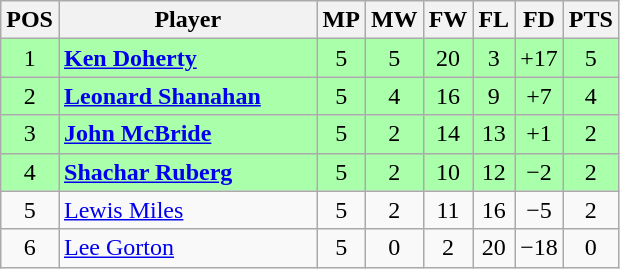<table class="wikitable" style="text-align: center;">
<tr>
<th width=20>POS</th>
<th width=165>Player</th>
<th width=20>MP</th>
<th width=20>MW</th>
<th width=20>FW</th>
<th width=20>FL</th>
<th width=20>FD</th>
<th width=20>PTS</th>
</tr>
<tr style="background:#afa;">
<td>1</td>
<td style="text-align:left;"> <strong><a href='#'>Ken Doherty</a></strong></td>
<td>5</td>
<td>5</td>
<td>20</td>
<td>3</td>
<td>+17</td>
<td>5</td>
</tr>
<tr style="background:#afa;">
<td>2</td>
<td style="text-align:left;"> <strong><a href='#'>Leonard Shanahan</a></strong></td>
<td>5</td>
<td>4</td>
<td>16</td>
<td>9</td>
<td>+7</td>
<td>4</td>
</tr>
<tr style="background:#afa;">
<td>3</td>
<td style="text-align:left;"> <strong><a href='#'>John McBride</a></strong></td>
<td>5</td>
<td>2</td>
<td>14</td>
<td>13</td>
<td>+1</td>
<td>2</td>
</tr>
<tr style="background:#afa;">
<td>4</td>
<td style="text-align:left;"> <strong><a href='#'>Shachar Ruberg</a></strong></td>
<td>5</td>
<td>2</td>
<td>10</td>
<td>12</td>
<td>−2</td>
<td>2</td>
</tr>
<tr>
<td>5</td>
<td style="text-align:left;"> <a href='#'>Lewis Miles</a></td>
<td>5</td>
<td>2</td>
<td>11</td>
<td>16</td>
<td>−5</td>
<td>2</td>
</tr>
<tr>
<td>6</td>
<td style="text-align:left;"> <a href='#'>Lee Gorton</a></td>
<td>5</td>
<td>0</td>
<td>2</td>
<td>20</td>
<td>−18</td>
<td>0</td>
</tr>
</table>
